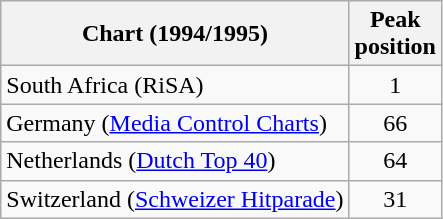<table class="wikitable sortable">
<tr>
<th>Chart (1994/1995)</th>
<th>Peak<br>position</th>
</tr>
<tr>
<td>South Africa (RiSA)</td>
<td align="center">1</td>
</tr>
<tr>
<td>Germany (<a href='#'>Media Control Charts</a>)</td>
<td align="center">66</td>
</tr>
<tr>
<td>Netherlands (<a href='#'>Dutch Top 40</a>)</td>
<td align="center">64</td>
</tr>
<tr>
<td>Switzerland (<a href='#'>Schweizer Hitparade</a>)</td>
<td align="center">31</td>
</tr>
</table>
